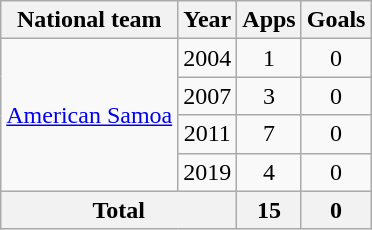<table class="wikitable" style="text-align:center">
<tr>
<th>National team</th>
<th>Year</th>
<th>Apps</th>
<th>Goals</th>
</tr>
<tr>
<td rowspan="4"><a href='#'>American Samoa</a></td>
<td>2004</td>
<td>1</td>
<td>0</td>
</tr>
<tr>
<td>2007</td>
<td>3</td>
<td>0</td>
</tr>
<tr>
<td>2011</td>
<td>7</td>
<td>0</td>
</tr>
<tr>
<td>2019</td>
<td>4</td>
<td>0</td>
</tr>
<tr>
<th colspan="2">Total</th>
<th>15</th>
<th>0</th>
</tr>
</table>
